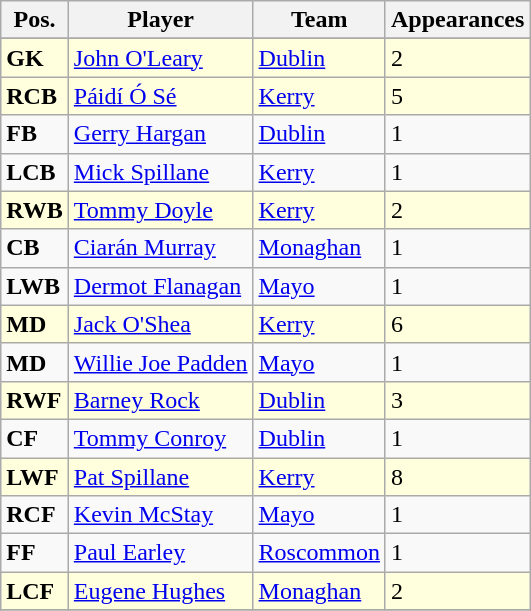<table class="wikitable">
<tr>
<th>Pos.</th>
<th>Player</th>
<th>Team</th>
<th>Appearances</th>
</tr>
<tr>
</tr>
<tr bgcolor=#FFFFDD>
<td><strong>GK</strong></td>
<td> <a href='#'>John O'Leary</a></td>
<td><a href='#'>Dublin</a></td>
<td>2</td>
</tr>
<tr bgcolor=#FFFFDD>
<td><strong>RCB</strong></td>
<td> <a href='#'>Páidí Ó Sé</a></td>
<td><a href='#'>Kerry</a></td>
<td>5</td>
</tr>
<tr>
<td><strong>FB</strong></td>
<td> <a href='#'>Gerry Hargan</a></td>
<td><a href='#'>Dublin</a></td>
<td>1</td>
</tr>
<tr>
<td><strong>LCB</strong></td>
<td> <a href='#'>Mick Spillane</a></td>
<td><a href='#'>Kerry</a></td>
<td>1</td>
</tr>
<tr bgcolor=#FFFFDD>
<td><strong>RWB</strong></td>
<td> <a href='#'>Tommy Doyle</a></td>
<td><a href='#'>Kerry</a></td>
<td>2</td>
</tr>
<tr>
<td><strong>CB</strong></td>
<td> <a href='#'>Ciarán Murray</a></td>
<td><a href='#'>Monaghan</a></td>
<td>1</td>
</tr>
<tr>
<td><strong>LWB</strong></td>
<td> <a href='#'>Dermot Flanagan</a></td>
<td><a href='#'>Mayo</a></td>
<td>1</td>
</tr>
<tr bgcolor=#FFFFDD>
<td><strong>MD</strong></td>
<td> <a href='#'>Jack O'Shea</a></td>
<td><a href='#'>Kerry</a></td>
<td>6</td>
</tr>
<tr>
<td><strong>MD</strong></td>
<td> <a href='#'>Willie Joe Padden</a></td>
<td><a href='#'>Mayo</a></td>
<td>1</td>
</tr>
<tr bgcolor=#FFFFDD>
<td><strong>RWF</strong></td>
<td> <a href='#'>Barney Rock</a></td>
<td><a href='#'>Dublin</a></td>
<td>3</td>
</tr>
<tr>
<td><strong>CF</strong></td>
<td> <a href='#'>Tommy Conroy</a></td>
<td><a href='#'>Dublin</a></td>
<td>1</td>
</tr>
<tr bgcolor=#FFFFDD>
<td><strong>LWF</strong></td>
<td> <a href='#'>Pat Spillane</a></td>
<td><a href='#'>Kerry</a></td>
<td>8</td>
</tr>
<tr>
<td><strong>RCF</strong></td>
<td> <a href='#'>Kevin McStay</a></td>
<td><a href='#'>Mayo</a></td>
<td>1</td>
</tr>
<tr>
<td><strong>FF</strong></td>
<td> <a href='#'>Paul Earley</a></td>
<td><a href='#'>Roscommon</a></td>
<td>1</td>
</tr>
<tr bgcolor=#FFFFDD>
<td><strong>LCF</strong></td>
<td> <a href='#'>Eugene Hughes</a></td>
<td><a href='#'>Monaghan</a></td>
<td>2</td>
</tr>
<tr>
</tr>
</table>
